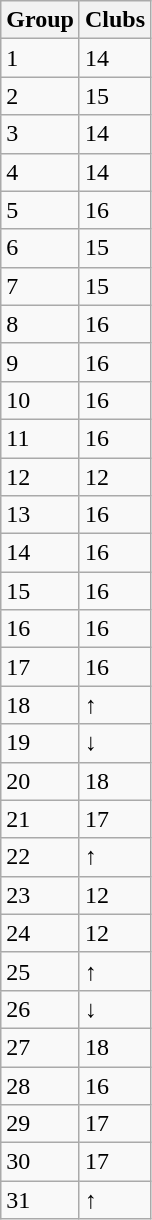<table class="wikitable">
<tr>
<th>Group</th>
<th>Clubs</th>
</tr>
<tr>
<td>1</td>
<td>14</td>
</tr>
<tr>
<td>2</td>
<td>15</td>
</tr>
<tr>
<td>3</td>
<td>14</td>
</tr>
<tr>
<td>4</td>
<td>14</td>
</tr>
<tr>
<td>5</td>
<td>16</td>
</tr>
<tr>
<td>6</td>
<td>15</td>
</tr>
<tr>
<td>7</td>
<td>15</td>
</tr>
<tr>
<td>8</td>
<td>16</td>
</tr>
<tr>
<td>9</td>
<td>16</td>
</tr>
<tr>
<td>10</td>
<td>16</td>
</tr>
<tr>
<td>11</td>
<td>16</td>
</tr>
<tr>
<td>12</td>
<td>12</td>
</tr>
<tr>
<td>13</td>
<td>16</td>
</tr>
<tr>
<td>14</td>
<td>16</td>
</tr>
<tr>
<td>15</td>
<td>16</td>
</tr>
<tr>
<td>16</td>
<td>16</td>
</tr>
<tr>
<td>17</td>
<td>16</td>
</tr>
<tr>
<td>18</td>
<td>↑</td>
</tr>
<tr>
<td>19</td>
<td>↓</td>
</tr>
<tr>
<td>20</td>
<td>18</td>
</tr>
<tr>
<td>21</td>
<td>17</td>
</tr>
<tr>
<td>22</td>
<td>↑</td>
</tr>
<tr>
<td>23</td>
<td>12</td>
</tr>
<tr>
<td>24</td>
<td>12</td>
</tr>
<tr>
<td>25</td>
<td>↑</td>
</tr>
<tr>
<td>26</td>
<td>↓</td>
</tr>
<tr>
<td>27</td>
<td>18</td>
</tr>
<tr>
<td>28</td>
<td>16</td>
</tr>
<tr>
<td>29</td>
<td>17</td>
</tr>
<tr>
<td>30</td>
<td>17</td>
</tr>
<tr>
<td>31</td>
<td>↑</td>
</tr>
</table>
